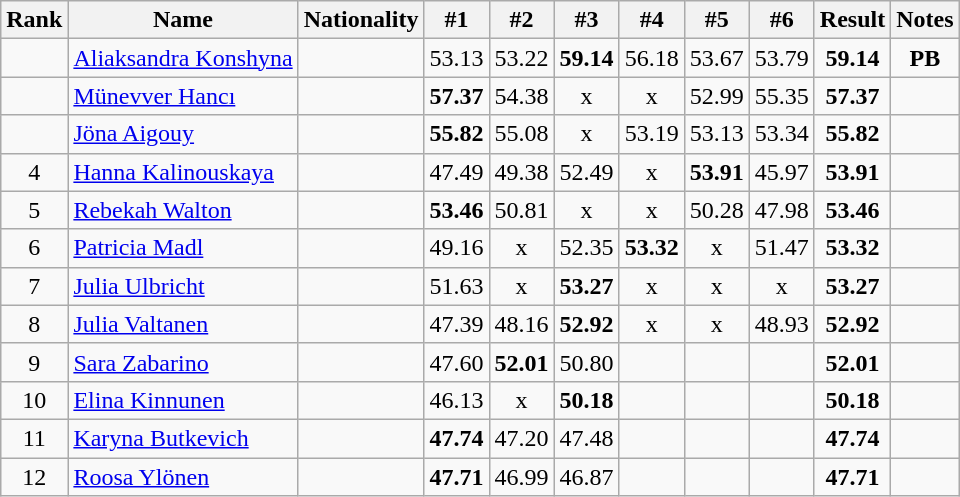<table class="wikitable sortable" style="text-align:center">
<tr>
<th>Rank</th>
<th>Name</th>
<th>Nationality</th>
<th>#1</th>
<th>#2</th>
<th>#3</th>
<th>#4</th>
<th>#5</th>
<th>#6</th>
<th>Result</th>
<th>Notes</th>
</tr>
<tr>
<td></td>
<td align=left><a href='#'>Aliaksandra Konshyna</a></td>
<td align=left></td>
<td>53.13</td>
<td>53.22</td>
<td><strong>59.14</strong></td>
<td>56.18</td>
<td>53.67</td>
<td>53.79</td>
<td><strong>59.14</strong></td>
<td><strong>PB</strong></td>
</tr>
<tr>
<td></td>
<td align=left><a href='#'>Münevver Hancı</a></td>
<td align=left></td>
<td><strong>57.37</strong></td>
<td>54.38</td>
<td>x</td>
<td>x</td>
<td>52.99</td>
<td>55.35</td>
<td><strong>57.37</strong></td>
<td></td>
</tr>
<tr>
<td></td>
<td align=left><a href='#'>Jöna Aigouy</a></td>
<td align=left></td>
<td><strong>55.82</strong></td>
<td>55.08</td>
<td>x</td>
<td>53.19</td>
<td>53.13</td>
<td>53.34</td>
<td><strong>55.82</strong></td>
<td></td>
</tr>
<tr>
<td>4</td>
<td align=left><a href='#'>Hanna Kalinouskaya</a></td>
<td align=left></td>
<td>47.49</td>
<td>49.38</td>
<td>52.49</td>
<td>x</td>
<td><strong>53.91</strong></td>
<td>45.97</td>
<td><strong>53.91</strong></td>
<td></td>
</tr>
<tr>
<td>5</td>
<td align=left><a href='#'>Rebekah Walton</a></td>
<td align=left></td>
<td><strong>53.46</strong></td>
<td>50.81</td>
<td>x</td>
<td>x</td>
<td>50.28</td>
<td>47.98</td>
<td><strong>53.46</strong></td>
<td></td>
</tr>
<tr>
<td>6</td>
<td align=left><a href='#'>Patricia Madl</a></td>
<td align=left></td>
<td>49.16</td>
<td>x</td>
<td>52.35</td>
<td><strong>53.32</strong></td>
<td>x</td>
<td>51.47</td>
<td><strong>53.32</strong></td>
<td></td>
</tr>
<tr>
<td>7</td>
<td align=left><a href='#'>Julia Ulbricht</a></td>
<td align=left></td>
<td>51.63</td>
<td>x</td>
<td><strong>53.27</strong></td>
<td>x</td>
<td>x</td>
<td>x</td>
<td><strong>53.27</strong></td>
<td></td>
</tr>
<tr>
<td>8</td>
<td align=left><a href='#'>Julia Valtanen</a></td>
<td align=left></td>
<td>47.39</td>
<td>48.16</td>
<td><strong>52.92</strong></td>
<td>x</td>
<td>x</td>
<td>48.93</td>
<td><strong>52.92</strong></td>
<td></td>
</tr>
<tr>
<td>9</td>
<td align=left><a href='#'>Sara Zabarino</a></td>
<td align=left></td>
<td>47.60</td>
<td><strong>52.01</strong></td>
<td>50.80</td>
<td></td>
<td></td>
<td></td>
<td><strong>52.01</strong></td>
<td></td>
</tr>
<tr>
<td>10</td>
<td align=left><a href='#'>Elina Kinnunen</a></td>
<td align=left></td>
<td>46.13</td>
<td>x</td>
<td><strong>50.18</strong></td>
<td></td>
<td></td>
<td></td>
<td><strong>50.18</strong></td>
<td></td>
</tr>
<tr>
<td>11</td>
<td align=left><a href='#'>Karyna Butkevich</a></td>
<td align=left></td>
<td><strong>47.74</strong></td>
<td>47.20</td>
<td>47.48</td>
<td></td>
<td></td>
<td></td>
<td><strong>47.74</strong></td>
<td></td>
</tr>
<tr>
<td>12</td>
<td align=left><a href='#'>Roosa Ylönen</a></td>
<td align=left></td>
<td><strong>47.71</strong></td>
<td>46.99</td>
<td>46.87</td>
<td></td>
<td></td>
<td></td>
<td><strong>47.71</strong></td>
<td></td>
</tr>
</table>
